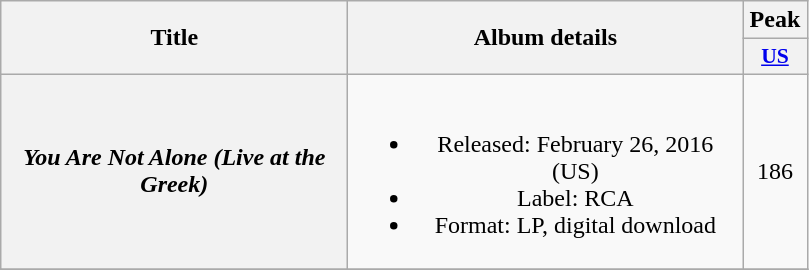<table class="wikitable plainrowheaders" style="text-align:center;">
<tr>
<th scope="col" rowspan="2" style="width:14em;">Title</th>
<th scope="col" rowspan="2" style="width:16em;">Album details</th>
<th scope="col" colspan="1">Peak</th>
</tr>
<tr>
<th scope="col" style="width:2.5em;font-size:90%;"><a href='#'>US</a><br></th>
</tr>
<tr>
<th scope="row"><em>You Are Not Alone (Live at the Greek)</em></th>
<td><br><ul><li>Released: February 26, 2016 <span>(US)</span></li><li>Label: RCA</li><li>Format: LP, digital download</li></ul></td>
<td>186</td>
</tr>
<tr>
</tr>
</table>
